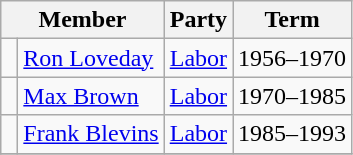<table class="wikitable">
<tr>
<th colspan="2">Member</th>
<th>Party</th>
<th>Term</th>
</tr>
<tr>
<td> </td>
<td><a href='#'>Ron Loveday</a></td>
<td><a href='#'>Labor</a></td>
<td>1956–1970</td>
</tr>
<tr>
<td> </td>
<td><a href='#'>Max Brown</a></td>
<td><a href='#'>Labor</a></td>
<td>1970–1985</td>
</tr>
<tr>
<td> </td>
<td><a href='#'>Frank Blevins</a></td>
<td><a href='#'>Labor</a></td>
<td>1985–1993</td>
</tr>
<tr>
</tr>
</table>
